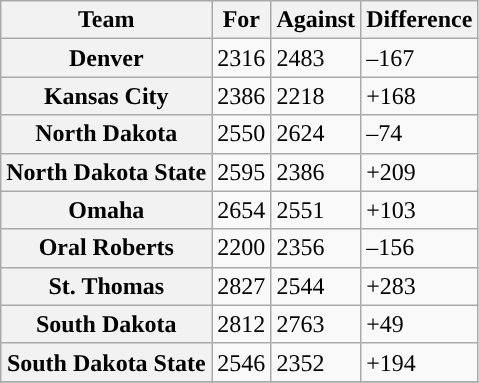<table class="wikitable sortable">
<tr>
<th scope="col">Team</th>
<th scope="col">For</th>
<th scope="col">Against</th>
<th scope="col">Difference</th>
</tr>
<tr>
<th>Denver</th>
<td>2316</td>
<td>2483</td>
<td>–167</td>
</tr>
<tr>
<th>Kansas City</th>
<td>2386</td>
<td>2218</td>
<td>+168</td>
</tr>
<tr>
<th>North Dakota</th>
<td>2550</td>
<td>2624</td>
<td>–74</td>
</tr>
<tr>
<th>North Dakota State</th>
<td>2595</td>
<td>2386</td>
<td>+209</td>
</tr>
<tr>
<th>Omaha</th>
<td>2654</td>
<td>2551</td>
<td>+103</td>
</tr>
<tr>
<th>Oral Roberts</th>
<td>2200</td>
<td>2356</td>
<td>–156</td>
</tr>
<tr>
<th>St. Thomas</th>
<td>2827</td>
<td>2544</td>
<td>+283</td>
</tr>
<tr>
<th>South Dakota</th>
<td>2812</td>
<td>2763</td>
<td>+49</td>
</tr>
<tr>
<th>South Dakota State</th>
<td>2546</td>
<td>2352</td>
<td>+194</td>
</tr>
<tr>
</tr>
</table>
